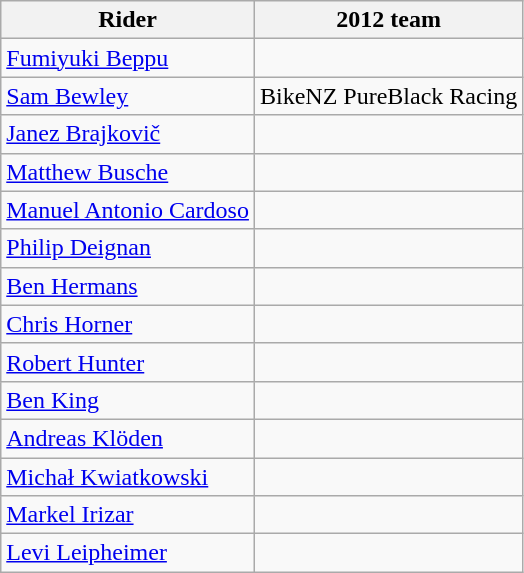<table class="wikitable">
<tr>
<th>Rider</th>
<th>2012 team</th>
</tr>
<tr>
<td><a href='#'>Fumiyuki Beppu</a></td>
<td></td>
</tr>
<tr>
<td><a href='#'>Sam Bewley</a></td>
<td>BikeNZ PureBlack Racing</td>
</tr>
<tr>
<td><a href='#'>Janez Brajkovič</a></td>
<td></td>
</tr>
<tr>
<td><a href='#'>Matthew Busche</a></td>
<td></td>
</tr>
<tr>
<td><a href='#'>Manuel Antonio Cardoso</a></td>
<td></td>
</tr>
<tr>
<td><a href='#'>Philip Deignan</a></td>
<td></td>
</tr>
<tr>
<td><a href='#'>Ben Hermans</a></td>
<td></td>
</tr>
<tr>
<td><a href='#'>Chris Horner</a></td>
<td></td>
</tr>
<tr>
<td><a href='#'>Robert Hunter</a></td>
<td></td>
</tr>
<tr>
<td><a href='#'>Ben King</a></td>
<td></td>
</tr>
<tr>
<td><a href='#'>Andreas Klöden</a></td>
<td></td>
</tr>
<tr>
<td><a href='#'>Michał Kwiatkowski</a></td>
<td></td>
</tr>
<tr>
<td><a href='#'>Markel Irizar</a></td>
<td></td>
</tr>
<tr>
<td><a href='#'>Levi Leipheimer</a></td>
<td></td>
</tr>
</table>
